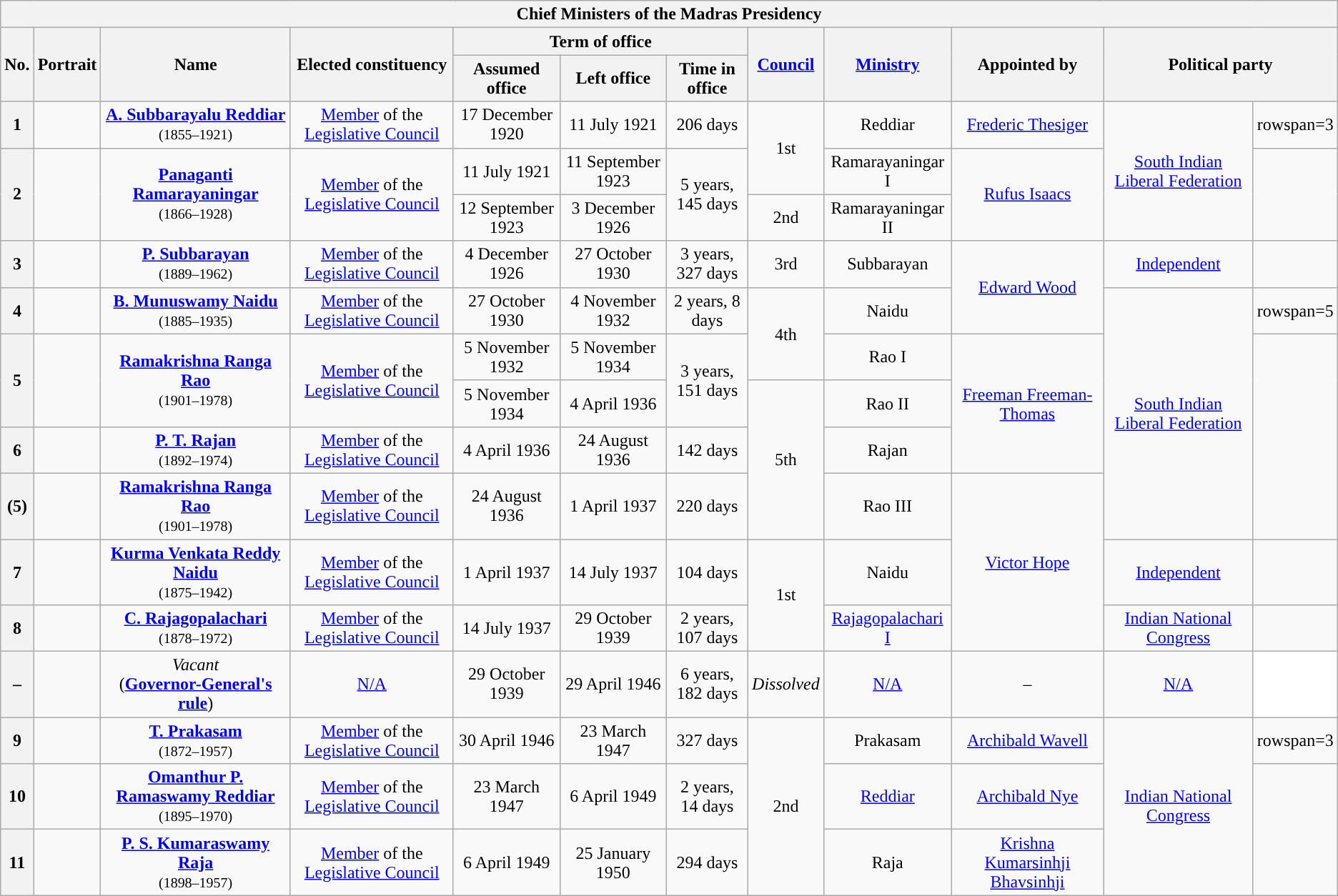<table class="wikitable sortable" style="text-align:center;">
<tr>
<th colspan=12><strong>Chief Ministers of the Madras Presidency</strong></th>
</tr>
<tr>
<th rowspan=2>No.</th>
<th rowspan=2>Portrait</th>
<th rowspan=2>Name<br><small></small></th>
<th rowspan=2>Elected constituency</th>
<th colspan=3>Term of office</th>
<th rowspan=2><a href='#'>Council</a><br></th>
<th rowspan=2><a href='#'>Ministry</a></th>
<th rowspan=2>Appointed by</th>
<th rowspan=2 colspan=2>Political party</th>
</tr>
<tr>
<th>Assumed office</th>
<th>Left office</th>
<th>Time in office</th>
</tr>
<tr>
<th>1</th>
<td></td>
<td><strong><a href='#'>A. Subbarayalu Reddiar</a></strong><br><small>(1855–1921)</small></td>
<td><a href='#'>Member</a> of the <a href='#'>Legislative Council</a></td>
<td>17 December 1920</td>
<td>11 July 1921</td>
<td>206 days</td>
<td rowspan=2>1st<br></td>
<td>Reddiar</td>
<td><a href='#'>Frederic Thesiger</a></td>
<td rowspan=3><a href='#'>South Indian Liberal Federation</a></td>
<td>rowspan=3 </td>
</tr>
<tr>
<th rowspan=2>2</th>
<td rowspan=2></td>
<td rowspan=2><strong><a href='#'>Panaganti Ramarayaningar</a></strong><br><small>(1866–1928)</small></td>
<td rowspan=2><a href='#'>Member</a> of the <a href='#'>Legislative Council</a></td>
<td>11 July 1921</td>
<td>11 September 1923</td>
<td rowspan=2>5 years, 145 days</td>
<td>Ramarayaningar I</td>
<td rowspan=2><a href='#'>Rufus Isaacs</a></td>
</tr>
<tr>
<td>12 September 1923</td>
<td>3 December 1926</td>
<td>2nd<br></td>
<td>Ramarayaningar II</td>
</tr>
<tr>
<th>3</th>
<td></td>
<td><strong><a href='#'>P. Subbarayan</a></strong><br><small>(1889–1962)</small></td>
<td><a href='#'>Member</a> of the <a href='#'>Legislative Council</a></td>
<td>4 December 1926</td>
<td>27 October 1930</td>
<td>3 years, 327 days</td>
<td>3rd<br></td>
<td>Subbarayan</td>
<td rowspan=2><a href='#'>Edward Wood</a></td>
<td><a href='#'>Independent</a></td>
<td></td>
</tr>
<tr>
<th>4</th>
<td></td>
<td><strong><a href='#'>B. Munuswamy Naidu</a></strong><br><small>(1885–1935)</small></td>
<td><a href='#'>Member</a> of the <a href='#'>Legislative Council</a></td>
<td>27 October 1930</td>
<td>4 November 1932</td>
<td>2 years, 8 days</td>
<td rowspan=2>4th<br></td>
<td>Naidu</td>
<td rowspan=5><a href='#'>South Indian Liberal Federation</a></td>
<td>rowspan=5 </td>
</tr>
<tr>
<th rowspan=2>5</th>
<td rowspan=2></td>
<td rowspan=2><strong><a href='#'>Ramakrishna Ranga Rao</a></strong><br><small>(1901–1978)</small></td>
<td rowspan=2><a href='#'>Member</a> of the <a href='#'>Legislative Council</a></td>
<td>5 November 1932</td>
<td>5 November 1934</td>
<td rowspan=2>3 years, 151 days</td>
<td>Rao I</td>
<td rowspan=3><a href='#'>Freeman Freeman-Thomas</a></td>
</tr>
<tr>
<td>5 November 1934</td>
<td>4 April 1936</td>
<td rowspan=3>5th<br></td>
<td>Rao II</td>
</tr>
<tr>
<th>6</th>
<td></td>
<td><strong><a href='#'>P. T. Rajan</a></strong><br><small>(1892–1974)</small></td>
<td><a href='#'>Member</a> of the <a href='#'>Legislative Council</a></td>
<td>4 April 1936</td>
<td>24 August 1936</td>
<td>142 days</td>
<td>Rajan</td>
</tr>
<tr>
<th>(5)</th>
<td></td>
<td><strong><a href='#'>Ramakrishna Ranga Rao</a></strong><br><small>(1901–1978)</small></td>
<td><a href='#'>Member</a> of the <a href='#'>Legislative Council</a></td>
<td>24 August 1936</td>
<td>1 April 1937</td>
<td>220 days</td>
<td>Rao III</td>
<td rowspan=3><a href='#'>Victor Hope</a></td>
</tr>
<tr>
<th>7</th>
<td></td>
<td><strong><a href='#'>Kurma Venkata Reddy Naidu</a></strong><br><small>(1875–1942)</small></td>
<td><a href='#'>Member</a> of the <a href='#'>Legislative Council</a></td>
<td>1 April 1937</td>
<td>14 July 1937</td>
<td>104 days</td>
<td rowspan=2>1st<br></td>
<td>Naidu</td>
<td><a href='#'>Independent</a></td>
<td></td>
</tr>
<tr>
<th>8</th>
<td></td>
<td><strong><a href='#'>C. Rajagopalachari</a></strong><br><small>(1878–1972)</small></td>
<td><a href='#'>Member</a> of the <a href='#'>Legislative Council</a></td>
<td>14 July 1937</td>
<td>29 October 1939</td>
<td>2 years, 107 days</td>
<td><a href='#'>Rajagopalachari I</a></td>
<td><a href='#'>Indian National Congress</a></td>
<td></td>
</tr>
<tr>
<th>–</th>
<td></td>
<td><em>Vacant</em><br>(<strong><a href='#'>Governor-General's rule</a></strong>)</td>
<td><a href='#'>N/A</a></td>
<td>29 October 1939</td>
<td>29 April 1946</td>
<td>6 years, 182 days</td>
<td><em>Dissolved</em></td>
<td><a href='#'>N/A</a></td>
<td>–</td>
<td><a href='#'>N/A</a></td>
<td style="background:white;"></td>
</tr>
<tr>
<th>9</th>
<td></td>
<td><strong><a href='#'>T. Prakasam</a></strong><br><small>(1872–1957)</small></td>
<td><a href='#'>Member</a> of the <a href='#'>Legislative Council</a></td>
<td>30 April 1946</td>
<td>23 March 1947</td>
<td>327 days</td>
<td rowspan=3>2nd<br></td>
<td>Prakasam</td>
<td><a href='#'>Archibald Wavell</a></td>
<td rowspan=3><a href='#'>Indian National Congress</a></td>
<td>rowspan=3 </td>
</tr>
<tr>
<th>10</th>
<td></td>
<td><strong><a href='#'>Omanthur P. Ramaswamy Reddiar</a></strong><br><small>(1895–1970)</small></td>
<td><a href='#'>Member</a> of the <a href='#'>Legislative Council</a></td>
<td>23 March 1947</td>
<td>6 April 1949</td>
<td>2 years, 14 days</td>
<td><a href='#'>Reddiar</a></td>
<td><a href='#'>Archibald Nye</a></td>
</tr>
<tr>
<th>11</th>
<td></td>
<td><strong><a href='#'>P. S. Kumaraswamy Raja</a></strong><br><small>(1898–1957)</small></td>
<td><a href='#'>Member</a> of the <a href='#'>Legislative Council</a></td>
<td>6 April 1949</td>
<td>25 January 1950</td>
<td>294 days</td>
<td>Raja</td>
<td><a href='#'>Krishna Kumarsinhji Bhavsinhji</a></td>
</tr>
</table>
